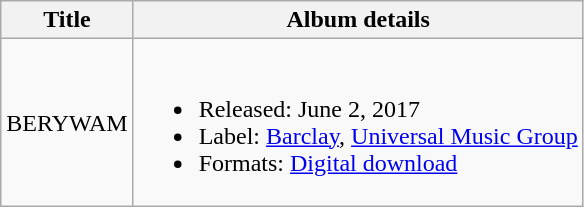<table class="wikitable">
<tr>
<th>Title</th>
<th>Album details</th>
</tr>
<tr>
<td>BERYWAM</td>
<td><br><ul><li>Released: June 2, 2017</li><li>Label: <a href='#'>Barclay</a>, <a href='#'>Universal Music Group</a></li><li>Formats: <a href='#'>Digital download</a></li></ul></td>
</tr>
</table>
